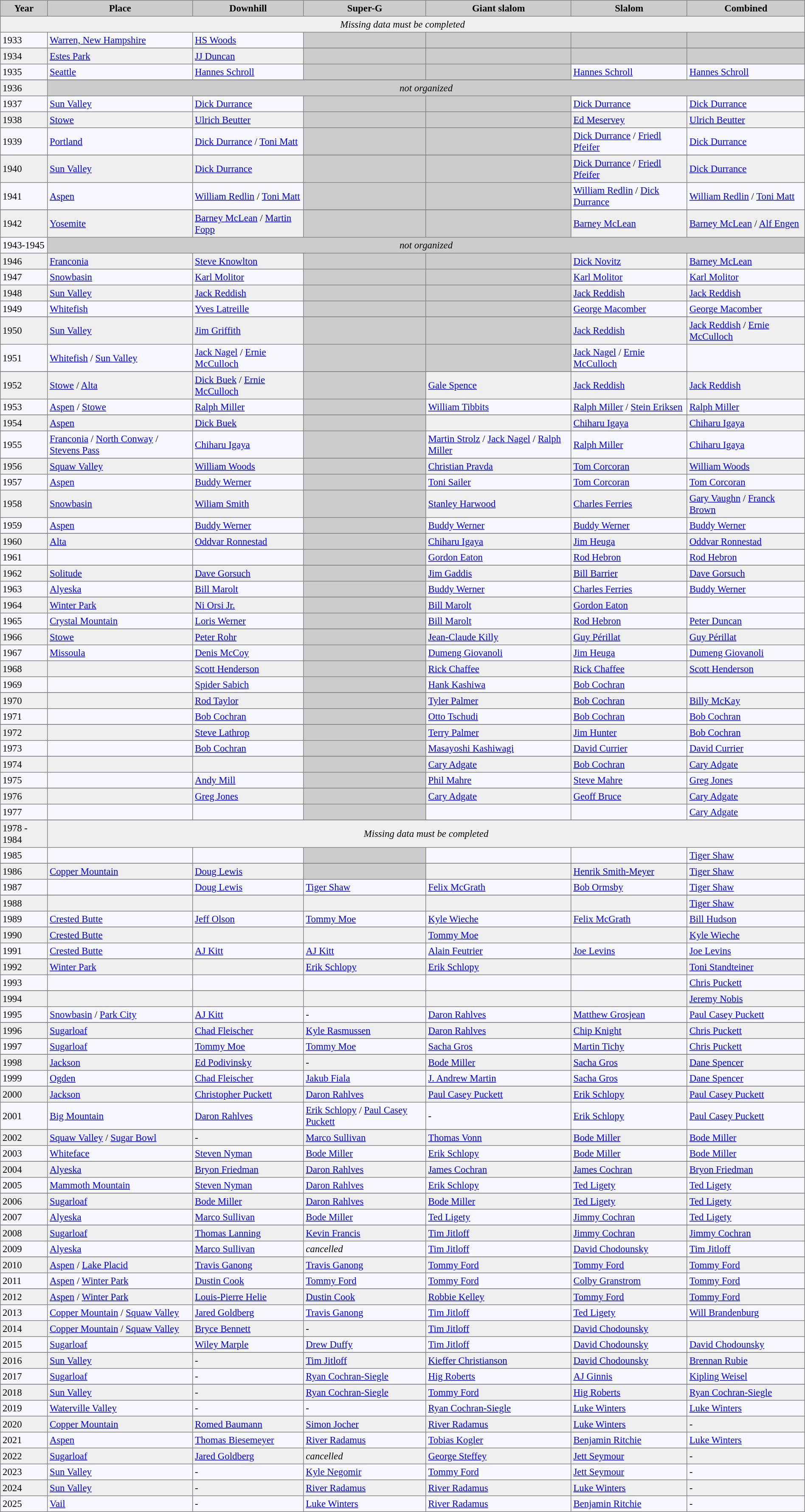<table bgcolor="#f7f8ff" cellpadding="3" cellspacing="0" border="1" style="font-size: 95%; border: gray solid 1px; border-collapse: collapse;">
<tr bgcolor="#cccccc">
<td align="center"><strong>Year</strong></td>
<td align="center"><strong>Place</strong></td>
<td align="center"><strong>Downhill</strong></td>
<td align="center"><strong>Super-G</strong></td>
<td align="center"><strong>Giant slalom</strong></td>
<td align="center"><strong>Slalom</strong></td>
<td align="center"><strong>Combined</strong></td>
</tr>
<tr bgcolor="#efefef">
<td colspan="7" align="center"><em>Missing data must be completed</em></td>
</tr>
<tr>
<td>1933</td>
<td><a href='#'>Warren, New Hampshire</a></td>
<td><a href='#'>HS Woods</a></td>
<td bgcolor="#cccccc"></td>
<td bgcolor="#cccccc"></td>
<td bgcolor="#cccccc"></td>
<td bgcolor="#cccccc"></td>
</tr>
<tr>
</tr>
<tr bgcolor="#efefef">
<td>1934</td>
<td><a href='#'>Estes Park</a></td>
<td><a href='#'>JJ Duncan</a></td>
<td bgcolor="#cccccc"></td>
<td bgcolor="#cccccc"></td>
<td bgcolor="#cccccc"></td>
<td bgcolor="#cccccc"></td>
</tr>
<tr>
<td>1935</td>
<td><a href='#'>Seattle</a></td>
<td><a href='#'>Hannes Schroll</a> </td>
<td bgcolor="#cccccc"></td>
<td bgcolor="#cccccc"></td>
<td><a href='#'>Hannes Schroll</a> </td>
<td><a href='#'>Hannes Schroll</a> </td>
</tr>
<tr>
</tr>
<tr bgcolor="#efefef">
<td>1936</td>
<td colspan="6" align="center" bgcolor="#cccccc"><em>not organized</em></td>
</tr>
<tr>
<td>1937</td>
<td><a href='#'>Sun Valley</a></td>
<td><a href='#'>Dick Durrance</a></td>
<td bgcolor="#cccccc"></td>
<td bgcolor="#cccccc"></td>
<td><a href='#'>Dick Durrance</a></td>
<td><a href='#'>Dick Durrance</a></td>
</tr>
<tr bgcolor="#efefef">
<td>1938</td>
<td><a href='#'>Stowe</a></td>
<td><a href='#'>Ulrich Beutter</a> </td>
<td bgcolor="#cccccc"></td>
<td bgcolor="#cccccc"></td>
<td><a href='#'>Ed Meservey</a></td>
<td><a href='#'>Ulrich Beutter</a> </td>
</tr>
<tr>
<td>1939</td>
<td><a href='#'>Portland</a></td>
<td><a href='#'>Dick Durrance</a> / <a href='#'>Toni Matt</a></td>
<td bgcolor="#cccccc"></td>
<td bgcolor="#cccccc"></td>
<td><a href='#'>Dick Durrance</a> / <a href='#'>Friedl Pfeifer</a> </td>
<td><a href='#'>Dick Durrance</a></td>
</tr>
<tr>
</tr>
<tr bgcolor="#efefef">
<td>1940</td>
<td><a href='#'>Sun Valley</a></td>
<td><a href='#'>Dick Durrance</a></td>
<td bgcolor="#cccccc"></td>
<td bgcolor="#cccccc"></td>
<td><a href='#'>Dick Durrance</a> / <a href='#'>Friedl Pfeifer</a> </td>
<td><a href='#'>Dick Durrance</a></td>
</tr>
<tr>
<td>1941</td>
<td><a href='#'>Aspen</a></td>
<td><a href='#'>William Redlin</a> / <a href='#'>Toni Matt</a></td>
<td bgcolor="#cccccc"></td>
<td bgcolor="#cccccc"></td>
<td><a href='#'>William Redlin</a> / <a href='#'>Dick Durrance</a></td>
<td><a href='#'>William Redlin</a> / <a href='#'>Toni Matt</a></td>
</tr>
<tr>
</tr>
<tr bgcolor="#efefef">
<td>1942</td>
<td><a href='#'>Yosemite</a></td>
<td><a href='#'>Barney McLean</a> / <a href='#'>Martin Fopp</a></td>
<td bgcolor="#cccccc"></td>
<td bgcolor="#cccccc"></td>
<td><a href='#'>Barney McLean</a></td>
<td><a href='#'>Barney McLean</a> / <a href='#'>Alf Engen</a></td>
</tr>
<tr>
<td>1943-1945</td>
<td colspan="6" align="center" bgcolor="#cccccc"><em>not organized</em></td>
</tr>
<tr bgcolor="#efefef">
<td>1946</td>
<td><a href='#'>Franconia</a></td>
<td><a href='#'>Steve Knowlton</a></td>
<td bgcolor="#cccccc"></td>
<td bgcolor="#cccccc"></td>
<td><a href='#'>Dick Novitz</a></td>
<td><a href='#'>Barney McLean</a></td>
</tr>
<tr>
<td>1947</td>
<td><a href='#'>Snowbasin</a></td>
<td><a href='#'>Karl Molitor</a> </td>
<td bgcolor="#cccccc"></td>
<td bgcolor="#cccccc"></td>
<td><a href='#'>Karl Molitor</a> </td>
<td><a href='#'>Karl Molitor</a> </td>
</tr>
<tr bgcolor="#efefef">
<td>1948</td>
<td><a href='#'>Sun Valley</a></td>
<td><a href='#'>Jack Reddish</a></td>
<td bgcolor="#cccccc"></td>
<td bgcolor="#cccccc"></td>
<td><a href='#'>Jack Reddish</a></td>
<td><a href='#'>Jack Reddish</a></td>
</tr>
<tr>
<td>1949</td>
<td><a href='#'>Whitefish</a></td>
<td><a href='#'>Yves Latreille</a></td>
<td bgcolor="#cccccc"></td>
<td bgcolor="#cccccc"></td>
<td><a href='#'>George Macomber</a></td>
<td><a href='#'>George Macomber</a></td>
</tr>
<tr>
</tr>
<tr bgcolor="#efefef">
<td>1950</td>
<td><a href='#'>Sun Valley</a></td>
<td><a href='#'>Jim Griffith</a></td>
<td bgcolor="#cccccc"></td>
<td bgcolor="#cccccc"></td>
<td><a href='#'>Jack Reddish</a></td>
<td><a href='#'>Jack Reddish</a> / <a href='#'>Ernie McCulloch</a></td>
</tr>
<tr>
<td>1951</td>
<td><a href='#'>Whitefish</a> / <a href='#'>Sun Valley</a></td>
<td><a href='#'>Jack Nagel</a> / <a href='#'>Ernie McCulloch</a></td>
<td bgcolor="#cccccc"></td>
<td bgcolor="#cccccc"></td>
<td><a href='#'>Jack Nagel</a> / <a href='#'>Ernie McCulloch</a></td>
</tr>
<tr>
</tr>
<tr bgcolor="#efefef">
<td>1952</td>
<td><a href='#'>Stowe</a> / <a href='#'>Alta</a></td>
<td><a href='#'>Dick Buek</a> / <a href='#'>Ernie McCulloch</a></td>
<td bgcolor="#cccccc"></td>
<td><a href='#'>Gale Spence</a></td>
<td><a href='#'>Jack Reddish</a></td>
<td><a href='#'>Jack Reddish</a></td>
</tr>
<tr>
<td>1953</td>
<td><a href='#'>Aspen</a> / <a href='#'>Stowe</a></td>
<td><a href='#'>Ralph Miller</a></td>
<td bgcolor="#cccccc"></td>
<td><a href='#'>William Tibbits</a></td>
<td><a href='#'>Ralph Miller</a> / <a href='#'>Stein Eriksen</a> </td>
<td><a href='#'>Ralph Miller</a></td>
</tr>
<tr>
</tr>
<tr bgcolor="#efefef">
<td>1954</td>
<td><a href='#'>Aspen</a></td>
<td><a href='#'>Dick Buek</a></td>
<td bgcolor="#cccccc"></td>
<td></td>
<td><a href='#'>Chiharu Igaya</a> </td>
<td><a href='#'>Chiharu Igaya</a> </td>
</tr>
<tr>
<td>1955</td>
<td><a href='#'>Franconia</a> / <a href='#'>North Conway</a> / <a href='#'>Stevens Pass</a></td>
<td><a href='#'>Chiharu Igaya</a> </td>
<td bgcolor="#cccccc"></td>
<td><a href='#'>Martin Strolz</a>  / <a href='#'>Jack Nagel</a> / <a href='#'>Ralph Miller</a></td>
<td><a href='#'>Ralph Miller</a></td>
<td><a href='#'>Chiharu Igaya</a> </td>
</tr>
<tr>
</tr>
<tr bgcolor="#efefef">
<td>1956</td>
<td><a href='#'>Squaw Valley</a></td>
<td><a href='#'>William Woods</a></td>
<td bgcolor="#cccccc"></td>
<td><a href='#'>Christian Pravda</a></td>
<td><a href='#'>Tom Corcoran</a></td>
<td><a href='#'>William Woods</a></td>
</tr>
<tr>
<td>1957</td>
<td><a href='#'>Aspen</a></td>
<td><a href='#'>Buddy Werner</a></td>
<td bgcolor="#cccccc"></td>
<td><a href='#'>Toni Sailer</a> </td>
<td><a href='#'>Tom Corcoran</a></td>
<td><a href='#'>Tom Corcoran</a></td>
</tr>
<tr bgcolor="#efefef">
<td>1958</td>
<td><a href='#'>Snowbasin</a></td>
<td><a href='#'>Wiliam Smith</a></td>
<td bgcolor="#cccccc"></td>
<td><a href='#'>Stanley Harwood</a></td>
<td><a href='#'>Charles Ferries</a></td>
<td><a href='#'>Gary Vaughn</a> / <a href='#'>Franck Brown</a></td>
</tr>
<tr>
<td>1959</td>
<td><a href='#'>Aspen</a></td>
<td><a href='#'>Buddy Werner</a></td>
<td bgcolor="#cccccc"></td>
<td><a href='#'>Buddy Werner</a></td>
<td><a href='#'>Buddy Werner</a></td>
<td><a href='#'>Buddy Werner</a></td>
</tr>
<tr>
</tr>
<tr bgcolor="#efefef">
<td>1960</td>
<td><a href='#'>Alta</a></td>
<td><a href='#'>Oddvar Ronnestad</a> </td>
<td bgcolor="#cccccc"></td>
<td><a href='#'>Chiharu Igaya</a> </td>
<td><a href='#'>Jim Heuga</a></td>
<td><a href='#'>Oddvar Ronnestad</a> </td>
</tr>
<tr>
<td>1961</td>
<td></td>
<td></td>
<td bgcolor="#cccccc"></td>
<td><a href='#'>Gordon Eaton</a></td>
<td><a href='#'>Rod Hebron</a> </td>
<td><a href='#'>Rod Hebron</a> </td>
</tr>
<tr>
</tr>
<tr bgcolor="#efefef">
<td>1962</td>
<td><a href='#'>Solitude</a></td>
<td><a href='#'>Dave Gorsuch</a></td>
<td bgcolor="#cccccc"></td>
<td><a href='#'>Jim Gaddis</a></td>
<td><a href='#'>Bill Barrier</a></td>
<td><a href='#'>Dave Gorsuch</a></td>
</tr>
<tr>
<td>1963</td>
<td><a href='#'>Alyeska</a></td>
<td><a href='#'>Bill Marolt</a></td>
<td bgcolor="#cccccc"></td>
<td><a href='#'>Buddy Werner</a></td>
<td><a href='#'>Charles Ferries</a></td>
<td><a href='#'>Buddy Werner</a></td>
</tr>
<tr>
</tr>
<tr bgcolor="#efefef">
<td>1964</td>
<td><a href='#'>Winter Park</a></td>
<td><a href='#'>Ni Orsi Jr.</a></td>
<td bgcolor="#cccccc"></td>
<td><a href='#'>Bill Marolt</a></td>
<td><a href='#'>Gordon Eaton</a></td>
</tr>
<tr>
<td>1965</td>
<td><a href='#'>Crystal Mountain</a></td>
<td><a href='#'>Loris Werner</a></td>
<td bgcolor="#cccccc"></td>
<td><a href='#'>Bill Marolt</a></td>
<td><a href='#'>Rod Hebron</a> </td>
<td><a href='#'>Peter Duncan</a> </td>
</tr>
<tr>
</tr>
<tr bgcolor="#efefef">
<td>1966</td>
<td><a href='#'>Stowe</a></td>
<td><a href='#'>Peter Rohr</a> </td>
<td bgcolor="#cccccc"></td>
<td><a href='#'>Jean-Claude Killy</a> </td>
<td><a href='#'>Guy Périllat</a> </td>
<td><a href='#'>Guy Périllat</a> </td>
</tr>
<tr>
<td>1967</td>
<td><a href='#'>Missoula</a></td>
<td><a href='#'>Denis McCoy</a></td>
<td bgcolor="#cccccc"></td>
<td><a href='#'>Dumeng Giovanoli</a> </td>
<td><a href='#'>Jim Heuga</a></td>
<td><a href='#'>Dumeng Giovanoli</a> </td>
</tr>
<tr bgcolor="#efefef">
<td>1968</td>
<td></td>
<td><a href='#'>Scott Henderson</a> </td>
<td bgcolor="#cccccc"></td>
<td><a href='#'>Rick Chaffee</a></td>
<td><a href='#'>Rick Chaffee</a></td>
<td><a href='#'>Scott Henderson</a> </td>
</tr>
<tr>
<td>1969</td>
<td></td>
<td><a href='#'>Spider Sabich</a></td>
<td bgcolor="#cccccc"></td>
<td><a href='#'>Hank Kashiwa</a></td>
<td><a href='#'>Bob Cochran</a></td>
<td></td>
</tr>
<tr>
</tr>
<tr bgcolor="#efefef">
<td>1970</td>
<td></td>
<td><a href='#'>Rod Taylor</a></td>
<td bgcolor="#cccccc"></td>
<td><a href='#'>Tyler Palmer</a></td>
<td><a href='#'>Bob Cochran</a></td>
<td><a href='#'>Billy McKay</a></td>
</tr>
<tr>
<td>1971</td>
<td></td>
<td><a href='#'>Bob Cochran</a></td>
<td bgcolor="#cccccc"></td>
<td><a href='#'>Otto Tschudi</a> </td>
<td><a href='#'>Bob Cochran</a></td>
<td><a href='#'>Bob Cochran</a></td>
</tr>
<tr>
</tr>
<tr bgcolor="#efefef">
<td>1972</td>
<td></td>
<td><a href='#'>Steve Lathrop</a></td>
<td bgcolor="#cccccc"></td>
<td><a href='#'>Terry Palmer</a></td>
<td><a href='#'>Jim Hunter</a> </td>
<td><a href='#'>Bob Cochran</a></td>
</tr>
<tr>
<td>1973</td>
<td></td>
<td><a href='#'>Bob Cochran</a></td>
<td bgcolor="#cccccc"></td>
<td><a href='#'>Masayoshi Kashiwagi</a> </td>
<td><a href='#'>David Currier</a></td>
<td><a href='#'>David Currier</a></td>
</tr>
<tr>
</tr>
<tr bgcolor="#efefef">
<td>1974</td>
<td></td>
<td></td>
<td bgcolor="#cccccc"></td>
<td><a href='#'>Cary Adgate</a></td>
<td><a href='#'>Bob Cochran</a></td>
<td><a href='#'>Cary Adgate</a></td>
</tr>
<tr>
<td>1975</td>
<td></td>
<td><a href='#'>Andy Mill</a></td>
<td bgcolor="#cccccc"></td>
<td><a href='#'>Phil Mahre</a></td>
<td><a href='#'>Steve Mahre</a></td>
<td><a href='#'>Greg Jones</a></td>
</tr>
<tr>
</tr>
<tr bgcolor="#efefef">
<td>1976</td>
<td></td>
<td><a href='#'>Greg Jones</a></td>
<td bgcolor="#cccccc"></td>
<td><a href='#'>Cary Adgate</a></td>
<td><a href='#'>Geoff Bruce</a></td>
<td><a href='#'>Cary Adgate</a></td>
</tr>
<tr>
<td>1977</td>
<td></td>
<td></td>
<td bgcolor="#cccccc"></td>
<td></td>
<td></td>
<td><a href='#'>Cary Adgate</a></td>
</tr>
<tr>
</tr>
<tr bgcolor="#efefef">
<td>1978 - 1984</td>
<td colspan="6" align="center"><em>Missing data must be completed</em></td>
</tr>
<tr>
<td>1985</td>
<td></td>
<td></td>
<td bgcolor="#cccccc"></td>
<td></td>
<td></td>
<td><a href='#'>Tiger Shaw</a></td>
</tr>
<tr>
</tr>
<tr bgcolor="#efefef">
<td>1986</td>
<td><a href='#'>Copper Mountain</a></td>
<td><a href='#'>Doug Lewis</a></td>
<td bgcolor="#cccccc"></td>
<td></td>
<td><a href='#'>Henrik Smith-Meyer</a></td>
<td><a href='#'>Tiger Shaw</a></td>
</tr>
<tr>
<td>1987</td>
<td></td>
<td><a href='#'>Doug Lewis</a></td>
<td><a href='#'>Tiger Shaw</a></td>
<td><a href='#'>Felix McGrath</a></td>
<td><a href='#'>Bob Ormsby</a></td>
<td><a href='#'>Tiger Shaw</a></td>
</tr>
<tr>
</tr>
<tr bgcolor="#efefef">
<td>1988</td>
<td></td>
<td></td>
<td></td>
<td></td>
<td></td>
<td><a href='#'>Tiger Shaw</a></td>
</tr>
<tr>
<td>1989</td>
<td><a href='#'>Crested Butte</a></td>
<td><a href='#'>Jeff Olson</a></td>
<td><a href='#'>Tommy Moe</a></td>
<td><a href='#'>Kyle Wieche</a></td>
<td><a href='#'>Felix McGrath</a></td>
<td><a href='#'>Bill Hudson</a></td>
</tr>
<tr>
</tr>
<tr bgcolor="#efefef">
<td>1990</td>
<td><a href='#'>Crested Butte</a></td>
<td></td>
<td></td>
<td><a href='#'>Tommy Moe</a></td>
<td></td>
<td><a href='#'>Kyle Wieche</a></td>
</tr>
<tr>
<td>1991</td>
<td><a href='#'>Crested Butte</a></td>
<td><a href='#'>AJ Kitt</a></td>
<td><a href='#'>AJ Kitt</a></td>
<td><a href='#'>Alain Feutrier</a> </td>
<td><a href='#'>Joe Levins</a></td>
<td><a href='#'>Joe Levins</a></td>
</tr>
<tr>
</tr>
<tr bgcolor="#efefef">
<td>1992</td>
<td><a href='#'>Winter Park</a></td>
<td></td>
<td><a href='#'>Erik Schlopy</a></td>
<td><a href='#'>Erik Schlopy</a></td>
<td></td>
<td><a href='#'>Toni Standteiner</a></td>
</tr>
<tr>
<td>1993</td>
<td></td>
<td></td>
<td></td>
<td></td>
<td></td>
<td><a href='#'>Chris Puckett</a></td>
</tr>
<tr>
</tr>
<tr bgcolor="#efefef">
<td>1994</td>
<td></td>
<td></td>
<td></td>
<td></td>
<td></td>
<td><a href='#'>Jeremy Nobis</a></td>
</tr>
<tr>
<td>1995</td>
<td><a href='#'>Snowbasin</a>  / <a href='#'>Park City</a></td>
<td><a href='#'>AJ Kitt</a></td>
<td>-</td>
<td><a href='#'>Daron Rahlves</a></td>
<td><a href='#'>Matthew Grosjean</a></td>
<td><a href='#'>Paul Casey Puckett</a></td>
</tr>
<tr>
</tr>
<tr bgcolor="#efefef">
<td>1996</td>
<td><a href='#'>Sugarloaf</a></td>
<td><a href='#'>Chad Fleischer</a></td>
<td><a href='#'>Kyle Rasmussen</a></td>
<td><a href='#'>Daron Rahlves</a></td>
<td><a href='#'>Chip Knight</a></td>
<td><a href='#'>Chris Puckett</a></td>
</tr>
<tr>
<td>1997</td>
<td><a href='#'>Sugarloaf</a></td>
<td><a href='#'>Tommy Moe</a></td>
<td><a href='#'>Tommy Moe</a></td>
<td><a href='#'>Sacha Gros</a></td>
<td><a href='#'>Martin Tichy</a> </td>
<td><a href='#'>Chris Puckett</a></td>
</tr>
<tr>
</tr>
<tr bgcolor="#efefef">
<td>1998</td>
<td><a href='#'>Jackson</a></td>
<td><a href='#'>Ed Podivinsky</a> </td>
<td>-</td>
<td><a href='#'>Bode Miller</a></td>
<td><a href='#'>Sacha Gros</a></td>
<td><a href='#'>Dane Spencer</a></td>
</tr>
<tr>
<td>1999</td>
<td><a href='#'>Ogden</a></td>
<td><a href='#'>Chad Fleischer</a></td>
<td><a href='#'>Jakub Fiala</a></td>
<td><a href='#'>J. Andrew Martin</a></td>
<td><a href='#'>Sacha Gros</a></td>
<td><a href='#'>Dane Spencer</a></td>
</tr>
<tr>
</tr>
<tr bgcolor="#efefef">
<td>2000</td>
<td><a href='#'>Jackson</a></td>
<td><a href='#'>Christopher Puckett</a></td>
<td><a href='#'>Daron Rahlves</a></td>
<td><a href='#'>Paul Casey Puckett</a></td>
<td><a href='#'>Erik Schlopy</a></td>
<td><a href='#'>Paul Casey Puckett</a></td>
</tr>
<tr>
<td>2001</td>
<td><a href='#'>Big Mountain</a></td>
<td><a href='#'>Daron Rahlves</a></td>
<td><a href='#'>Erik Schlopy</a> / <a href='#'>Paul Casey Puckett</a></td>
<td>-</td>
<td><a href='#'>Erik Schlopy</a></td>
<td><a href='#'>Paul Casey Puckett</a></td>
</tr>
<tr>
</tr>
<tr bgcolor="#efefef">
<td>2002</td>
<td><a href='#'>Squaw Valley</a> / <a href='#'>Sugar Bowl</a></td>
<td>-</td>
<td><a href='#'>Marco Sullivan</a></td>
<td><a href='#'>Thomas Vonn</a></td>
<td><a href='#'>Bode Miller</a></td>
<td><a href='#'>Bode Miller</a></td>
</tr>
<tr>
<td>2003</td>
<td><a href='#'>Whiteface</a></td>
<td><a href='#'>Steven Nyman</a></td>
<td><a href='#'>Bode Miller</a></td>
<td><a href='#'>Erik Schlopy</a></td>
<td><a href='#'>Bode Miller</a></td>
<td><a href='#'>Bode Miller</a></td>
</tr>
<tr>
</tr>
<tr bgcolor="#efefef">
<td>2004</td>
<td><a href='#'>Alyeska</a></td>
<td><a href='#'>Bryon Friedman</a></td>
<td><a href='#'>Daron Rahlves</a></td>
<td><a href='#'>James Cochran</a></td>
<td><a href='#'>James Cochran</a></td>
<td><a href='#'>Bryon Friedman</a></td>
</tr>
<tr>
<td>2005</td>
<td><a href='#'>Mammoth Mountain</a></td>
<td><a href='#'>Steven Nyman</a></td>
<td><a href='#'>Daron Rahlves</a></td>
<td><a href='#'>Erik Schlopy</a></td>
<td><a href='#'>Ted Ligety</a></td>
<td><a href='#'>Ted Ligety</a></td>
</tr>
<tr>
</tr>
<tr bgcolor="#efefef">
<td>2006</td>
<td><a href='#'>Sugarloaf</a></td>
<td><a href='#'>Bode Miller</a></td>
<td><a href='#'>Daron Rahlves</a></td>
<td><a href='#'>Bode Miller</a></td>
<td><a href='#'>Ted Ligety</a></td>
<td><a href='#'>Ted Ligety</a></td>
</tr>
<tr>
<td>2007</td>
<td><a href='#'>Alyeska</a></td>
<td><a href='#'>Marco Sullivan</a></td>
<td><a href='#'>Bode Miller</a></td>
<td><a href='#'>Ted Ligety</a></td>
<td><a href='#'>Jimmy Cochran</a></td>
<td><a href='#'>Ted Ligety</a></td>
</tr>
<tr>
</tr>
<tr bgcolor="#efefef">
<td>2008</td>
<td><a href='#'>Sugarloaf</a></td>
<td><a href='#'>Thomas Lanning</a></td>
<td><a href='#'>Kevin Francis</a></td>
<td><a href='#'>Tim Jitloff</a></td>
<td><a href='#'>Jimmy Cochran</a></td>
<td><a href='#'>Jimmy Cochran</a></td>
</tr>
<tr>
<td>2009</td>
<td><a href='#'>Alyeska</a></td>
<td><a href='#'>Marco Sullivan</a></td>
<td><em>cancelled</em></td>
<td><a href='#'>Tim Jitloff</a></td>
<td><a href='#'>David Chodounsky</a></td>
<td><a href='#'>Tim Jitloff</a></td>
</tr>
<tr>
</tr>
<tr bgcolor="#efefef">
<td>2010</td>
<td><a href='#'>Aspen</a> / <a href='#'>Lake Placid</a></td>
<td><a href='#'>Travis Ganong</a></td>
<td><a href='#'>Travis Ganong</a></td>
<td><a href='#'>Tommy Ford</a></td>
<td><a href='#'>Tommy Ford</a></td>
<td><a href='#'>Tommy Ford</a></td>
</tr>
<tr>
<td>2011</td>
<td><a href='#'>Aspen</a> / <a href='#'>Winter Park</a></td>
<td><a href='#'>Dustin Cook</a></td>
<td><a href='#'>Tommy Ford</a></td>
<td><a href='#'>Tommy Ford</a></td>
<td><a href='#'>Colby Granstrom</a></td>
<td><a href='#'>Tommy Ford</a></td>
</tr>
<tr>
</tr>
<tr bgcolor="#efefef">
<td>2012</td>
<td><a href='#'>Aspen</a> / <a href='#'>Winter Park</a></td>
<td><a href='#'>Louis-Pierre Helie</a> </td>
<td><a href='#'>Dustin Cook</a> </td>
<td><a href='#'>Robbie Kelley</a></td>
<td><a href='#'>Tommy Ford</a></td>
<td><a href='#'>Tommy Ford</a></td>
</tr>
<tr>
<td>2013</td>
<td><a href='#'>Copper Mountain</a> / <a href='#'>Squaw Valley</a></td>
<td><a href='#'>Jared Goldberg</a></td>
<td><a href='#'>Travis Ganong</a></td>
<td><a href='#'>Tim Jitloff</a></td>
<td><a href='#'>Ted Ligety</a></td>
<td><a href='#'>Will Brandenburg</a></td>
</tr>
<tr bgcolor="#efefef">
<td>2014</td>
<td><a href='#'>Copper Mountain</a> / <a href='#'>Squaw Valley</a></td>
<td><a href='#'>Bryce Bennett</a></td>
<td>-</td>
<td><a href='#'>Tim Jitloff</a></td>
<td><a href='#'>David Chodounsky</a></td>
<td></td>
</tr>
<tr>
<td>2015</td>
<td><a href='#'>Sugarloaf</a></td>
<td><a href='#'>Wiley Marple</a></td>
<td><a href='#'>Drew Duffy</a></td>
<td><a href='#'>Tim Jitloff</a></td>
<td><a href='#'>David Chodounsky</a></td>
<td><a href='#'>David Chodounsky</a></td>
</tr>
<tr>
</tr>
<tr bgcolor="#efefef">
<td>2016</td>
<td><a href='#'>Sun Valley</a></td>
<td>-</td>
<td><a href='#'>Tim Jitloff</a></td>
<td><a href='#'>Kieffer Christianson</a></td>
<td><a href='#'>David Chodounsky</a></td>
<td><a href='#'>Brennan Rubie</a></td>
</tr>
<tr>
<td>2017</td>
<td><a href='#'>Sugarloaf</a></td>
<td>-</td>
<td><a href='#'>Ryan Cochran-Siegle</a></td>
<td><a href='#'>Hig Roberts</a></td>
<td><a href='#'>AJ Ginnis</a></td>
<td><a href='#'>Kipling Weisel</a></td>
</tr>
<tr>
</tr>
<tr bgcolor="#efefef">
<td>2018</td>
<td><a href='#'>Sun Valley</a></td>
<td>-</td>
<td><a href='#'>Ryan Cochran-Siegle</a></td>
<td><a href='#'>Tommy Ford</a></td>
<td><a href='#'>Hig Roberts</a></td>
<td><a href='#'>Ryan Cochran-Siegle</a></td>
</tr>
<tr>
<td>2019</td>
<td><a href='#'>Waterville Valley</a></td>
<td>-</td>
<td>-</td>
<td><a href='#'>Ryan Cochran-Siegle</a></td>
<td><a href='#'>Luke Winters</a></td>
<td><a href='#'>Luke Winters</a></td>
</tr>
<tr bgcolor="#efefef">
<td>2020</td>
<td><a href='#'>Copper Mountain</a></td>
<td><a href='#'>Romed Baumann</a> </td>
<td><a href='#'>Simon Jocher</a> </td>
<td><a href='#'>River Radamus</a></td>
<td><a href='#'>Luke Winters</a></td>
<td>-</td>
</tr>
<tr>
<td>2021</td>
<td><a href='#'>Aspen</a></td>
<td><a href='#'>Thomas Biesemeyer</a></td>
<td><a href='#'>River Radamus</a></td>
<td><a href='#'>Tobias Kogler</a> </td>
<td><a href='#'>Benjamin Ritchie</a></td>
<td><a href='#'>Luke Winters</a></td>
</tr>
<tr bgcolor="#efefef">
<td>2022</td>
<td><a href='#'>Sugarloaf</a></td>
<td><a href='#'>Jared Goldberg</a></td>
<td><em>cancelled</em></td>
<td><a href='#'>George Steffey</a></td>
<td><a href='#'>Jett Seymour</a></td>
<td>-</td>
</tr>
<tr>
<td>2023</td>
<td><a href='#'>Sun Valley</a></td>
<td>-</td>
<td><a href='#'>Kyle Negomir</a></td>
<td><a href='#'>Tommy Ford</a></td>
<td><a href='#'>Jett Seymour</a></td>
<td>-</td>
</tr>
<tr bgcolor="#efefef">
<td>2024</td>
<td><a href='#'>Sun Valley</a></td>
<td>-</td>
<td><a href='#'>River Radamus</a></td>
<td><a href='#'>River Radamus</a></td>
<td><a href='#'>Luke Winters</a></td>
<td>-</td>
</tr>
<tr>
<td>2025</td>
<td><a href='#'>Vail</a></td>
<td>-</td>
<td><a href='#'>Luke Winters</a></td>
<td><a href='#'>River Radamus</a></td>
<td><a href='#'>Benjamin Ritchie</a></td>
<td>-</td>
</tr>
</table>
